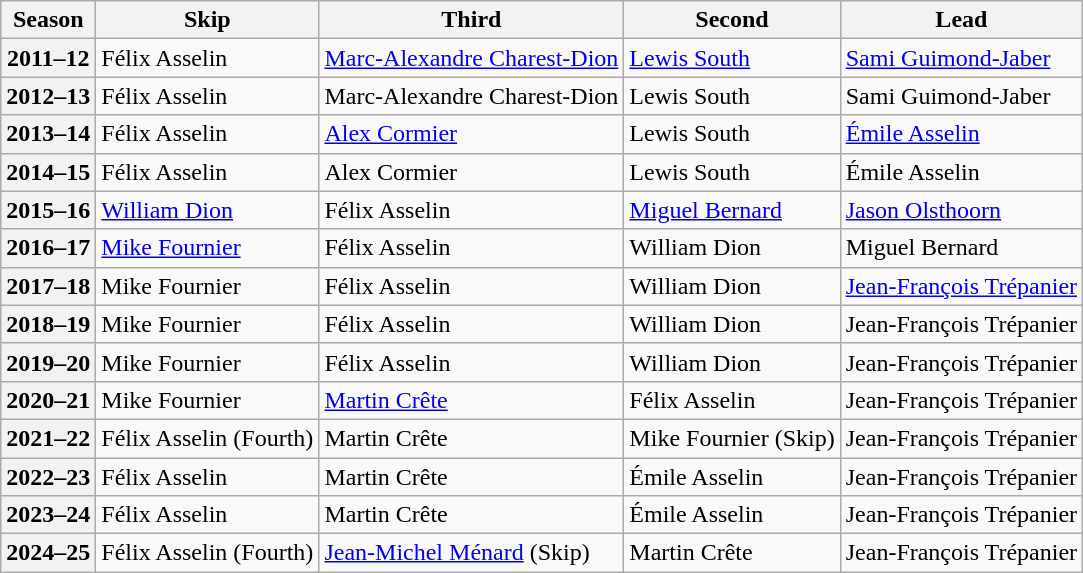<table class="wikitable">
<tr>
<th scope="col">Season</th>
<th scope="col">Skip</th>
<th scope="col">Third</th>
<th scope="col">Second</th>
<th scope="col">Lead</th>
</tr>
<tr>
<th scope="row">2011–12</th>
<td>Félix Asselin</td>
<td><a href='#'>Marc-Alexandre Charest-Dion</a></td>
<td><a href='#'>Lewis South</a></td>
<td><a href='#'>Sami Guimond-Jaber</a></td>
</tr>
<tr>
<th scope="row">2012–13</th>
<td>Félix Asselin</td>
<td>Marc-Alexandre Charest-Dion</td>
<td>Lewis South</td>
<td>Sami Guimond-Jaber</td>
</tr>
<tr>
<th scope="row">2013–14</th>
<td>Félix Asselin</td>
<td><a href='#'>Alex Cormier</a></td>
<td>Lewis South</td>
<td><a href='#'>Émile Asselin</a></td>
</tr>
<tr>
<th scope="row">2014–15</th>
<td>Félix Asselin</td>
<td>Alex Cormier</td>
<td>Lewis South</td>
<td>Émile Asselin</td>
</tr>
<tr>
<th scope="row">2015–16</th>
<td><a href='#'>William Dion</a></td>
<td>Félix Asselin</td>
<td><a href='#'>Miguel Bernard</a></td>
<td><a href='#'>Jason Olsthoorn</a></td>
</tr>
<tr>
<th scope="row">2016–17</th>
<td><a href='#'>Mike Fournier</a></td>
<td>Félix Asselin</td>
<td>William Dion</td>
<td>Miguel Bernard</td>
</tr>
<tr>
<th scope="row">2017–18</th>
<td>Mike Fournier</td>
<td>Félix Asselin</td>
<td>William Dion</td>
<td><a href='#'>Jean-François Trépanier</a></td>
</tr>
<tr>
<th scope="row">2018–19</th>
<td>Mike Fournier</td>
<td>Félix Asselin</td>
<td>William Dion</td>
<td>Jean-François Trépanier</td>
</tr>
<tr>
<th scope="row">2019–20</th>
<td>Mike Fournier</td>
<td>Félix Asselin</td>
<td>William Dion</td>
<td>Jean-François Trépanier</td>
</tr>
<tr>
<th scope="row">2020–21</th>
<td>Mike Fournier</td>
<td><a href='#'>Martin Crête</a></td>
<td>Félix Asselin</td>
<td>Jean-François Trépanier</td>
</tr>
<tr>
<th scope="row">2021–22</th>
<td>Félix Asselin (Fourth)</td>
<td>Martin Crête</td>
<td>Mike Fournier (Skip)</td>
<td>Jean-François Trépanier</td>
</tr>
<tr>
<th scope="row">2022–23</th>
<td>Félix Asselin</td>
<td>Martin Crête</td>
<td>Émile Asselin</td>
<td>Jean-François Trépanier</td>
</tr>
<tr>
<th scope="row">2023–24</th>
<td>Félix Asselin</td>
<td>Martin Crête</td>
<td>Émile Asselin</td>
<td>Jean-François Trépanier</td>
</tr>
<tr>
<th scope="row">2024–25</th>
<td>Félix Asselin (Fourth)</td>
<td><a href='#'>Jean-Michel Ménard</a> (Skip)</td>
<td>Martin Crête</td>
<td>Jean-François Trépanier</td>
</tr>
</table>
